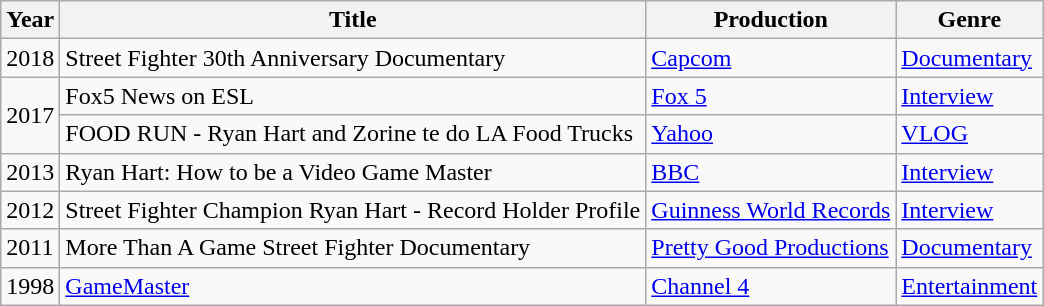<table class="wikitable">
<tr>
<th>Year</th>
<th>Title</th>
<th>Production</th>
<th>Genre</th>
</tr>
<tr>
<td>2018</td>
<td>Street Fighter 30th Anniversary Documentary</td>
<td><a href='#'>Capcom</a></td>
<td><a href='#'>Documentary</a></td>
</tr>
<tr>
<td rowspan="2">2017</td>
<td>Fox5 News on ESL</td>
<td><a href='#'>Fox 5</a></td>
<td><a href='#'>Interview</a></td>
</tr>
<tr>
<td>FOOD RUN - Ryan Hart and Zorine te do LA Food Trucks</td>
<td><a href='#'>Yahoo</a></td>
<td><a href='#'>VLOG</a></td>
</tr>
<tr>
<td>2013</td>
<td>Ryan Hart: How to be a Video Game Master</td>
<td><a href='#'>BBC</a></td>
<td><a href='#'>Interview</a></td>
</tr>
<tr>
<td>2012</td>
<td>Street Fighter Champion Ryan Hart - Record Holder Profile</td>
<td><a href='#'>Guinness World Records</a></td>
<td><a href='#'>Interview</a></td>
</tr>
<tr>
<td>2011</td>
<td>More Than A Game Street Fighter Documentary</td>
<td><a href='#'>Pretty Good Productions</a></td>
<td><a href='#'>Documentary</a></td>
</tr>
<tr>
<td>1998</td>
<td><a href='#'>GameMaster</a></td>
<td><a href='#'>Channel 4</a></td>
<td><a href='#'>Entertainment</a></td>
</tr>
</table>
